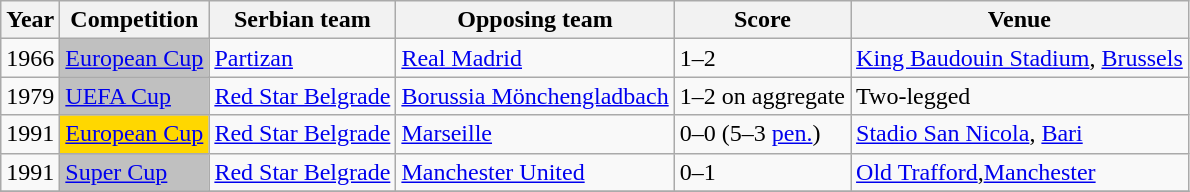<table class="wikitable sortable">
<tr>
<th>Year</th>
<th>Competition</th>
<th>Serbian team</th>
<th>Opposing team</th>
<th>Score</th>
<th>Venue</th>
</tr>
<tr>
<td>1966</td>
<td bgcolor=silver><a href='#'>European Cup</a></td>
<td><a href='#'>Partizan</a></td>
<td> <a href='#'>Real Madrid</a></td>
<td>1–2</td>
<td> <a href='#'>King Baudouin Stadium</a>, <a href='#'>Brussels</a></td>
</tr>
<tr>
<td>1979</td>
<td bgcolor=silver><a href='#'>UEFA Cup</a></td>
<td><a href='#'>Red Star Belgrade</a></td>
<td> <a href='#'>Borussia Mönchengladbach</a></td>
<td>1–2 on aggregate</td>
<td>Two-legged</td>
</tr>
<tr>
<td>1991</td>
<td bgcolor=gold><a href='#'>European Cup</a></td>
<td><a href='#'>Red Star Belgrade</a></td>
<td> <a href='#'>Marseille</a></td>
<td>0–0 (5–3 <a href='#'>pen.</a>)</td>
<td> <a href='#'>Stadio San Nicola</a>, <a href='#'>Bari</a></td>
</tr>
<tr>
<td>1991</td>
<td bgcolor=silver><a href='#'>Super Cup</a></td>
<td><a href='#'>Red Star Belgrade</a></td>
<td> <a href='#'>Manchester United</a></td>
<td>0–1</td>
<td><a href='#'>Old Trafford</a>,<a href='#'>Manchester</a></td>
</tr>
<tr>
</tr>
</table>
